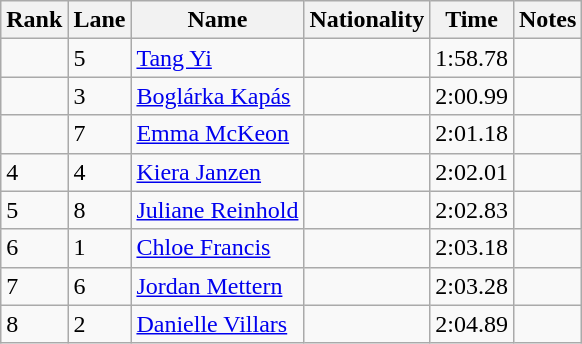<table class="wikitable">
<tr>
<th>Rank</th>
<th>Lane</th>
<th>Name</th>
<th>Nationality</th>
<th>Time</th>
<th>Notes</th>
</tr>
<tr>
<td></td>
<td>5</td>
<td><a href='#'>Tang Yi</a></td>
<td></td>
<td>1:58.78</td>
<td></td>
</tr>
<tr>
<td></td>
<td>3</td>
<td><a href='#'>Boglárka Kapás</a></td>
<td></td>
<td>2:00.99</td>
<td></td>
</tr>
<tr>
<td></td>
<td>7</td>
<td><a href='#'>Emma McKeon</a></td>
<td></td>
<td>2:01.18</td>
<td></td>
</tr>
<tr>
<td>4</td>
<td>4</td>
<td><a href='#'>Kiera Janzen</a></td>
<td></td>
<td>2:02.01</td>
<td></td>
</tr>
<tr>
<td>5</td>
<td>8</td>
<td><a href='#'>Juliane Reinhold</a></td>
<td></td>
<td>2:02.83</td>
<td></td>
</tr>
<tr>
<td>6</td>
<td>1</td>
<td><a href='#'>Chloe Francis</a></td>
<td></td>
<td>2:03.18</td>
<td></td>
</tr>
<tr>
<td>7</td>
<td>6</td>
<td><a href='#'>Jordan Mettern</a></td>
<td></td>
<td>2:03.28</td>
<td></td>
</tr>
<tr>
<td>8</td>
<td>2</td>
<td><a href='#'>Danielle Villars</a></td>
<td></td>
<td>2:04.89</td>
<td></td>
</tr>
</table>
